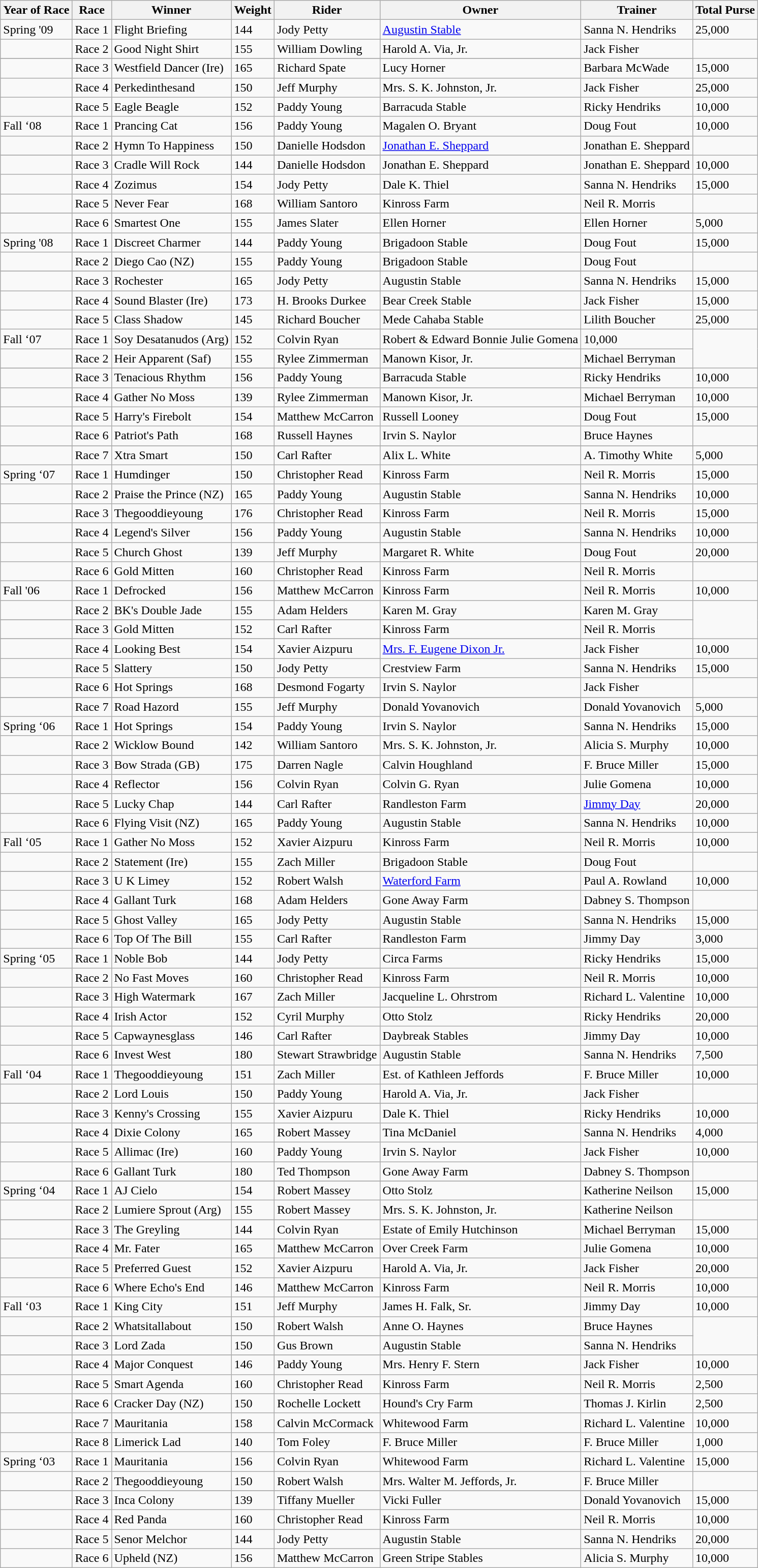<table class="wikitable" border="1">
<tr>
<th>Year of Race</th>
<th>Race</th>
<th>Winner</th>
<th>Weight</th>
<th>Rider</th>
<th>Owner</th>
<th>Trainer</th>
<th>Total Purse</th>
</tr>
<tr>
<td>Spring '09</td>
<td>Race 1</td>
<td>Flight Briefing</td>
<td>144</td>
<td>Jody Petty</td>
<td><a href='#'>Augustin Stable</a></td>
<td>Sanna N. Hendriks</td>
<td>25,000</td>
</tr>
<tr>
<td></td>
<td>Race 2</td>
<td>Good Night Shirt</td>
<td>155</td>
<td>William Dowling</td>
<td>Harold A. Via, Jr.</td>
<td>Jack Fisher</td>
</tr>
<tr ->
</tr>
<tr>
<td></td>
<td>Race 3</td>
<td>Westfield Dancer (Ire)</td>
<td>165</td>
<td>Richard Spate</td>
<td>Lucy Horner</td>
<td>Barbara McWade</td>
<td>15,000</td>
</tr>
<tr>
<td></td>
<td>Race 4</td>
<td>Perkedinthesand</td>
<td>150</td>
<td>Jeff Murphy</td>
<td>Mrs. S. K. Johnston, Jr.</td>
<td>Jack Fisher</td>
<td>25,000</td>
</tr>
<tr>
<td></td>
<td>Race 5</td>
<td>Eagle Beagle</td>
<td>152</td>
<td>Paddy Young</td>
<td>Barracuda Stable</td>
<td>Ricky Hendriks</td>
<td>10,000</td>
</tr>
<tr>
<td>Fall ‘08</td>
<td>Race 1</td>
<td>Prancing Cat</td>
<td>156</td>
<td>Paddy Young</td>
<td>Magalen O. Bryant</td>
<td>Doug Fout</td>
<td>10,000</td>
</tr>
<tr>
<td></td>
<td>Race 2</td>
<td>Hymn To Happiness</td>
<td>150</td>
<td>Danielle Hodsdon</td>
<td><a href='#'>Jonathan E. Sheppard</a></td>
<td>Jonathan E. Sheppard</td>
</tr>
<tr ->
</tr>
<tr>
<td></td>
<td>Race 3</td>
<td>Cradle Will Rock</td>
<td>144</td>
<td>Danielle Hodsdon</td>
<td>Jonathan E. Sheppard</td>
<td>Jonathan E. Sheppard</td>
<td>10,000</td>
</tr>
<tr>
<td></td>
<td>Race 4</td>
<td>Zozimus</td>
<td>154</td>
<td>Jody Petty</td>
<td>Dale K. Thiel</td>
<td>Sanna N. Hendriks</td>
<td>15,000</td>
</tr>
<tr>
<td></td>
<td>Race 5</td>
<td>Never Fear</td>
<td>168</td>
<td>William Santoro</td>
<td>Kinross Farm</td>
<td>Neil R. Morris</td>
</tr>
<tr ->
</tr>
<tr>
<td></td>
<td>Race 6</td>
<td>Smartest One</td>
<td>155</td>
<td>James Slater</td>
<td>Ellen Horner</td>
<td>Ellen Horner</td>
<td>5,000</td>
</tr>
<tr>
<td>Spring '08</td>
<td>Race 1</td>
<td>Discreet Charmer</td>
<td>144</td>
<td>Paddy Young</td>
<td>Brigadoon Stable</td>
<td>Doug Fout</td>
<td>15,000</td>
</tr>
<tr>
<td></td>
<td>Race 2</td>
<td>Diego Cao (NZ)</td>
<td>155</td>
<td>Paddy Young</td>
<td>Brigadoon Stable</td>
<td>Doug Fout</td>
</tr>
<tr ->
</tr>
<tr>
<td></td>
<td>Race 3</td>
<td>Rochester</td>
<td>165</td>
<td>Jody Petty</td>
<td>Augustin Stable</td>
<td>Sanna N. Hendriks</td>
<td>15,000</td>
</tr>
<tr>
<td></td>
<td>Race 4</td>
<td>Sound Blaster (Ire)</td>
<td>173</td>
<td>H. Brooks Durkee</td>
<td>Bear Creek Stable</td>
<td>Jack Fisher</td>
<td>15,000</td>
</tr>
<tr>
<td></td>
<td>Race 5</td>
<td>Class Shadow</td>
<td>145</td>
<td>Richard Boucher</td>
<td>Mede Cahaba Stable</td>
<td>Lilith Boucher</td>
<td>25,000</td>
</tr>
<tr>
<td>Fall ‘07</td>
<td>Race 1</td>
<td>Soy Desatanudos (Arg)</td>
<td>152</td>
<td>Colvin Ryan</td>
<td>Robert & Edward Bonnie Julie Gomena</td>
<td>10,000</td>
</tr>
<tr>
<td></td>
<td>Race 2</td>
<td>Heir Apparent (Saf)</td>
<td>155</td>
<td>Rylee Zimmerman</td>
<td>Manown Kisor, Jr.</td>
<td>Michael Berryman</td>
</tr>
<tr ->
</tr>
<tr>
<td></td>
<td>Race 3</td>
<td>Tenacious Rhythm</td>
<td>156</td>
<td>Paddy Young</td>
<td>Barracuda Stable</td>
<td>Ricky Hendriks</td>
<td>10,000</td>
</tr>
<tr>
<td></td>
<td>Race 4</td>
<td>Gather No Moss</td>
<td>139</td>
<td>Rylee Zimmerman</td>
<td>Manown Kisor, Jr.</td>
<td>Michael Berryman</td>
<td>10,000</td>
</tr>
<tr>
<td></td>
<td>Race 5</td>
<td>Harry's Firebolt</td>
<td>154</td>
<td>Matthew McCarron</td>
<td>Russell Looney</td>
<td>Doug Fout</td>
<td>15,000</td>
</tr>
<tr>
<td></td>
<td>Race 6</td>
<td>Patriot's Path</td>
<td>168</td>
<td>Russell Haynes</td>
<td>Irvin S. Naylor</td>
<td>Bruce Haynes</td>
</tr>
<tr ->
</tr>
<tr>
<td></td>
<td>Race 7</td>
<td>Xtra Smart</td>
<td>150</td>
<td>Carl Rafter</td>
<td>Alix L. White</td>
<td>A. Timothy White</td>
<td>5,000</td>
</tr>
<tr>
<td>Spring ‘07</td>
<td>Race 1</td>
<td>Humdinger</td>
<td>150</td>
<td>Christopher Read</td>
<td>Kinross Farm</td>
<td>Neil R. Morris</td>
<td>15,000</td>
</tr>
<tr>
<td></td>
<td>Race 2</td>
<td>Praise the Prince (NZ)</td>
<td>165</td>
<td>Paddy Young</td>
<td>Augustin Stable</td>
<td>Sanna N. Hendriks</td>
<td>10,000</td>
</tr>
<tr>
<td></td>
<td>Race 3</td>
<td>Thegooddieyoung</td>
<td>176</td>
<td>Christopher Read</td>
<td>Kinross Farm</td>
<td>Neil R. Morris</td>
<td>15,000</td>
</tr>
<tr>
<td></td>
<td>Race 4</td>
<td>Legend's Silver</td>
<td>156</td>
<td>Paddy Young</td>
<td>Augustin Stable</td>
<td>Sanna N. Hendriks</td>
<td>10,000</td>
</tr>
<tr>
<td></td>
<td>Race 5</td>
<td>Church Ghost</td>
<td>139</td>
<td>Jeff Murphy</td>
<td>Margaret R. White</td>
<td>Doug Fout</td>
<td>20,000</td>
</tr>
<tr>
<td></td>
<td>Race 6</td>
<td>Gold Mitten</td>
<td>160</td>
<td>Christopher Read</td>
<td>Kinross Farm</td>
<td>Neil R. Morris</td>
</tr>
<tr>
<td>Fall '06</td>
<td>Race 1</td>
<td>Defrocked</td>
<td>156</td>
<td>Matthew McCarron</td>
<td>Kinross Farm</td>
<td>Neil R. Morris</td>
<td>10,000</td>
</tr>
<tr>
<td></td>
<td>Race 2</td>
<td>BK's Double Jade</td>
<td>155</td>
<td>Adam Helders</td>
<td>Karen M. Gray</td>
<td>Karen M. Gray</td>
</tr>
<tr ->
</tr>
<tr>
<td></td>
<td>Race 3</td>
<td>Gold Mitten</td>
<td>152</td>
<td>Carl Rafter</td>
<td>Kinross Farm</td>
<td>Neil R. Morris</td>
</tr>
<tr ->
</tr>
<tr>
<td></td>
<td>Race 4</td>
<td>Looking Best</td>
<td>154</td>
<td>Xavier Aizpuru</td>
<td><a href='#'>Mrs. F. Eugene Dixon Jr.</a></td>
<td>Jack Fisher</td>
<td>10,000</td>
</tr>
<tr>
<td></td>
<td>Race 5</td>
<td>Slattery</td>
<td>150</td>
<td>Jody Petty</td>
<td>Crestview Farm</td>
<td>Sanna N. Hendriks</td>
<td>15,000</td>
</tr>
<tr>
<td></td>
<td>Race 6</td>
<td>Hot Springs</td>
<td>168</td>
<td>Desmond Fogarty</td>
<td>Irvin S. Naylor</td>
<td>Jack Fisher</td>
</tr>
<tr ->
</tr>
<tr>
<td></td>
<td>Race 7</td>
<td>Road Hazord</td>
<td>155</td>
<td>Jeff Murphy</td>
<td>Donald Yovanovich</td>
<td>Donald Yovanovich</td>
<td>5,000</td>
</tr>
<tr>
<td>Spring ‘06</td>
<td>Race 1</td>
<td>Hot Springs</td>
<td>154</td>
<td>Paddy Young</td>
<td>Irvin S. Naylor</td>
<td>Sanna N. Hendriks</td>
<td>15,000</td>
</tr>
<tr>
<td></td>
<td>Race 2</td>
<td>Wicklow Bound</td>
<td>142</td>
<td>William Santoro</td>
<td>Mrs. S. K. Johnston, Jr.</td>
<td>Alicia S. Murphy</td>
<td>10,000</td>
</tr>
<tr>
<td></td>
<td>Race 3</td>
<td>Bow Strada (GB)</td>
<td>175</td>
<td>Darren Nagle</td>
<td>Calvin Houghland</td>
<td>F. Bruce Miller</td>
<td>15,000</td>
</tr>
<tr>
<td></td>
<td>Race 4</td>
<td>Reflector</td>
<td>156</td>
<td>Colvin Ryan</td>
<td>Colvin G. Ryan</td>
<td>Julie Gomena</td>
<td>10,000</td>
</tr>
<tr>
<td></td>
<td>Race 5</td>
<td>Lucky Chap</td>
<td>144</td>
<td>Carl Rafter</td>
<td>Randleston Farm</td>
<td><a href='#'>Jimmy Day</a></td>
<td>20,000</td>
</tr>
<tr>
<td></td>
<td>Race 6</td>
<td>Flying Visit (NZ)</td>
<td>165</td>
<td>Paddy Young</td>
<td>Augustin Stable</td>
<td>Sanna N. Hendriks</td>
<td>10,000</td>
</tr>
<tr>
<td>Fall ‘05</td>
<td>Race 1</td>
<td>Gather No Moss</td>
<td>152</td>
<td>Xavier Aizpuru</td>
<td>Kinross Farm</td>
<td>Neil R. Morris</td>
<td>10,000</td>
</tr>
<tr>
<td></td>
<td>Race 2</td>
<td>Statement (Ire)</td>
<td>155</td>
<td>Zach Miller</td>
<td>Brigadoon Stable</td>
<td>Doug Fout</td>
</tr>
<tr ->
</tr>
<tr>
<td></td>
<td>Race 3</td>
<td>U K Limey</td>
<td>152</td>
<td>Robert Walsh</td>
<td><a href='#'>Waterford Farm</a></td>
<td>Paul A. Rowland</td>
<td>10,000</td>
</tr>
<tr>
<td></td>
<td>Race 4</td>
<td>Gallant Turk</td>
<td>168</td>
<td>Adam Helders</td>
<td>Gone Away Farm</td>
<td>Dabney S. Thompson</td>
</tr>
<tr ->
</tr>
<tr>
<td></td>
<td>Race 5</td>
<td>Ghost Valley</td>
<td>165</td>
<td>Jody Petty</td>
<td>Augustin Stable</td>
<td>Sanna N. Hendriks</td>
<td>15,000</td>
</tr>
<tr>
<td></td>
<td>Race 6</td>
<td>Top Of The Bill</td>
<td>155</td>
<td>Carl Rafter</td>
<td>Randleston Farm</td>
<td>Jimmy Day</td>
<td>3,000</td>
</tr>
<tr>
<td>Spring ‘05</td>
<td>Race 1</td>
<td>Noble Bob</td>
<td>144</td>
<td>Jody Petty</td>
<td>Circa Farms</td>
<td>Ricky Hendriks</td>
<td>15,000</td>
</tr>
<tr>
<td></td>
<td>Race 2</td>
<td>No Fast Moves</td>
<td>160</td>
<td>Christopher Read</td>
<td>Kinross Farm</td>
<td>Neil R. Morris</td>
<td>10,000</td>
</tr>
<tr>
<td></td>
<td>Race 3</td>
<td>High Watermark</td>
<td>167</td>
<td>Zach Miller</td>
<td>Jacqueline L. Ohrstrom</td>
<td>Richard L. Valentine</td>
<td>10,000</td>
</tr>
<tr>
<td></td>
<td>Race 4</td>
<td>Irish Actor</td>
<td>152</td>
<td>Cyril Murphy</td>
<td>Otto Stolz</td>
<td>Ricky Hendriks</td>
<td>20,000</td>
</tr>
<tr>
<td></td>
<td>Race 5</td>
<td>Capwaynesglass</td>
<td>146</td>
<td>Carl Rafter</td>
<td>Daybreak Stables</td>
<td>Jimmy Day</td>
<td>10,000</td>
</tr>
<tr>
<td></td>
<td>Race 6</td>
<td>Invest West</td>
<td>180</td>
<td>Stewart Strawbridge</td>
<td>Augustin Stable</td>
<td>Sanna N. Hendriks</td>
<td>7,500</td>
</tr>
<tr>
<td>Fall ‘04</td>
<td>Race 1</td>
<td>Thegooddieyoung</td>
<td>151</td>
<td>Zach Miller</td>
<td>Est. of Kathleen Jeffords</td>
<td>F. Bruce Miller</td>
<td>10,000</td>
</tr>
<tr>
<td></td>
<td>Race 2</td>
<td>Lord Louis</td>
<td>150</td>
<td>Paddy Young</td>
<td>Harold A. Via, Jr.</td>
<td>Jack Fisher</td>
</tr>
<tr ->
</tr>
<tr>
<td></td>
<td>Race 3</td>
<td>Kenny's Crossing</td>
<td>155</td>
<td>Xavier Aizpuru</td>
<td>Dale K. Thiel</td>
<td>Ricky Hendriks</td>
<td>10,000</td>
</tr>
<tr>
<td></td>
<td>Race 4</td>
<td>Dixie Colony</td>
<td>165</td>
<td>Robert Massey</td>
<td>Tina McDaniel</td>
<td>Sanna N. Hendriks</td>
<td>4,000</td>
</tr>
<tr>
<td></td>
<td>Race 5</td>
<td>Allimac (Ire)</td>
<td>160</td>
<td>Paddy Young</td>
<td>Irvin S. Naylor</td>
<td>Jack Fisher</td>
<td>10,000</td>
</tr>
<tr>
<td></td>
<td>Race 6</td>
<td>Gallant Turk</td>
<td>180</td>
<td>Ted Thompson</td>
<td>Gone Away Farm</td>
<td>Dabney S. Thompson</td>
</tr>
<tr ->
</tr>
<tr>
<td>Spring ‘04</td>
<td>Race 1</td>
<td>AJ Cielo</td>
<td>154</td>
<td>Robert Massey</td>
<td>Otto Stolz</td>
<td>Katherine Neilson</td>
<td>15,000</td>
</tr>
<tr>
<td></td>
<td>Race 2</td>
<td>Lumiere Sprout (Arg)</td>
<td>155</td>
<td>Robert Massey</td>
<td>Mrs. S. K. Johnston, Jr.</td>
<td>Katherine Neilson</td>
</tr>
<tr ->
</tr>
<tr>
<td></td>
<td>Race 3</td>
<td>The Greyling</td>
<td>144</td>
<td>Colvin Ryan</td>
<td>Estate of Emily Hutchinson</td>
<td>Michael Berryman</td>
<td>15,000</td>
</tr>
<tr>
<td></td>
<td>Race 4</td>
<td>Mr. Fater</td>
<td>165</td>
<td>Matthew McCarron</td>
<td>Over Creek Farm</td>
<td>Julie Gomena</td>
<td>10,000</td>
</tr>
<tr>
<td></td>
<td>Race 5</td>
<td>Preferred Guest</td>
<td>152</td>
<td>Xavier Aizpuru</td>
<td>Harold A. Via, Jr.</td>
<td>Jack Fisher</td>
<td>20,000</td>
</tr>
<tr>
<td></td>
<td>Race 6</td>
<td>Where Echo's End</td>
<td>146</td>
<td>Matthew McCarron</td>
<td>Kinross Farm</td>
<td>Neil R. Morris</td>
<td>10,000</td>
</tr>
<tr>
<td>Fall ‘03</td>
<td>Race 1</td>
<td>King City</td>
<td>151</td>
<td>Jeff Murphy</td>
<td>James H. Falk, Sr.</td>
<td>Jimmy Day</td>
<td>10,000</td>
</tr>
<tr>
<td></td>
<td>Race 2</td>
<td>Whatsitallabout</td>
<td>150</td>
<td>Robert Walsh</td>
<td>Anne O. Haynes</td>
<td>Bruce Haynes</td>
</tr>
<tr ->
</tr>
<tr>
<td></td>
<td>Race 3</td>
<td>Lord Zada</td>
<td>150</td>
<td>Gus Brown</td>
<td>Augustin Stable</td>
<td>Sanna N. Hendriks</td>
</tr>
<tr ->
</tr>
<tr>
<td></td>
<td>Race 4</td>
<td>Major Conquest</td>
<td>146</td>
<td>Paddy Young</td>
<td>Mrs. Henry F. Stern</td>
<td>Jack Fisher</td>
<td>10,000</td>
</tr>
<tr>
<td></td>
<td>Race 5</td>
<td>Smart Agenda</td>
<td>160</td>
<td>Christopher Read</td>
<td>Kinross Farm</td>
<td>Neil R. Morris</td>
<td>2,500</td>
</tr>
<tr>
<td></td>
<td>Race 6</td>
<td>Cracker Day (NZ)</td>
<td>150</td>
<td>Rochelle Lockett</td>
<td>Hound's Cry Farm</td>
<td>Thomas J. Kirlin</td>
<td>2,500</td>
</tr>
<tr>
<td></td>
<td>Race 7</td>
<td>Mauritania</td>
<td>158</td>
<td>Calvin McCormack</td>
<td>Whitewood Farm</td>
<td>Richard L. Valentine</td>
<td>10,000</td>
</tr>
<tr>
<td></td>
<td>Race 8</td>
<td>Limerick Lad</td>
<td>140</td>
<td>Tom Foley</td>
<td>F. Bruce Miller</td>
<td>F. Bruce Miller</td>
<td>1,000</td>
</tr>
<tr>
<td>Spring ‘03</td>
<td>Race 1</td>
<td>Mauritania</td>
<td>156</td>
<td>Colvin Ryan</td>
<td>Whitewood Farm</td>
<td>Richard L. Valentine</td>
<td>15,000</td>
</tr>
<tr>
<td></td>
<td>Race 2</td>
<td>Thegooddieyoung</td>
<td>150</td>
<td>Robert Walsh</td>
<td>Mrs. Walter M. Jeffords, Jr.</td>
<td>F. Bruce Miller</td>
</tr>
<tr ->
</tr>
<tr>
<td></td>
<td>Race 3</td>
<td>Inca Colony</td>
<td>139</td>
<td>Tiffany Mueller</td>
<td>Vicki Fuller</td>
<td>Donald Yovanovich</td>
<td>15,000</td>
</tr>
<tr>
<td></td>
<td>Race 4</td>
<td>Red Panda</td>
<td>160</td>
<td>Christopher Read</td>
<td>Kinross Farm</td>
<td>Neil R. Morris</td>
<td>10,000</td>
</tr>
<tr>
<td></td>
<td>Race 5</td>
<td>Senor Melchor</td>
<td>144</td>
<td>Jody Petty</td>
<td>Augustin Stable</td>
<td>Sanna N. Hendriks</td>
<td>20,000</td>
</tr>
<tr>
<td></td>
<td>Race 6</td>
<td>Upheld (NZ)</td>
<td>156</td>
<td>Matthew McCarron</td>
<td>Green Stripe Stables</td>
<td>Alicia S. Murphy</td>
<td>10,000</td>
</tr>
</table>
